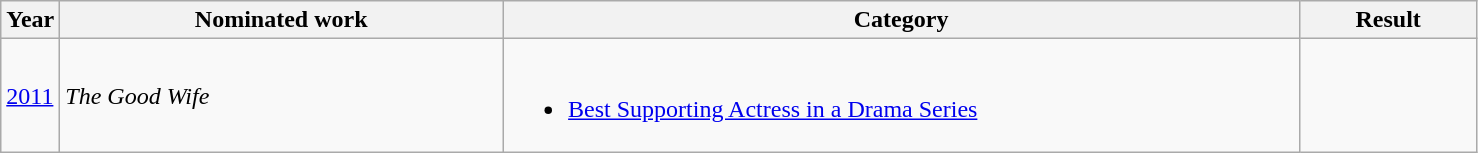<table class=wikitable>
<tr>
<th width=4%>Year</th>
<th width=30%>Nominated work</th>
<th width=54%>Category</th>
<th width=12%>Result</th>
</tr>
<tr>
<td><a href='#'>2011</a></td>
<td><em>The Good Wife</em></td>
<td><br><ul><li><a href='#'>Best Supporting Actress in a Drama Series</a></li></ul></td>
<td></td>
</tr>
</table>
